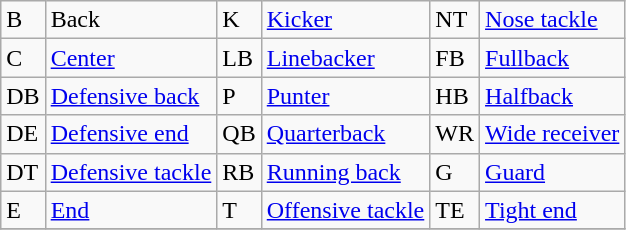<table class="wikitable">
<tr>
<td>B</td>
<td>Back</td>
<td>K</td>
<td><a href='#'>Kicker</a></td>
<td>NT</td>
<td><a href='#'>Nose tackle</a></td>
</tr>
<tr>
<td>C</td>
<td><a href='#'>Center</a></td>
<td>LB</td>
<td><a href='#'>Linebacker</a></td>
<td>FB</td>
<td><a href='#'>Fullback</a></td>
</tr>
<tr>
<td>DB</td>
<td><a href='#'>Defensive back</a></td>
<td>P</td>
<td><a href='#'>Punter</a></td>
<td>HB</td>
<td><a href='#'>Halfback</a></td>
</tr>
<tr>
<td>DE</td>
<td><a href='#'>Defensive end</a></td>
<td>QB</td>
<td><a href='#'>Quarterback</a></td>
<td>WR</td>
<td><a href='#'>Wide receiver</a></td>
</tr>
<tr>
<td>DT</td>
<td><a href='#'>Defensive tackle</a></td>
<td>RB</td>
<td><a href='#'>Running back</a></td>
<td>G</td>
<td><a href='#'>Guard</a></td>
</tr>
<tr>
<td>E</td>
<td><a href='#'>End</a></td>
<td>T</td>
<td><a href='#'>Offensive tackle</a></td>
<td>TE</td>
<td><a href='#'>Tight end</a></td>
</tr>
<tr>
</tr>
</table>
